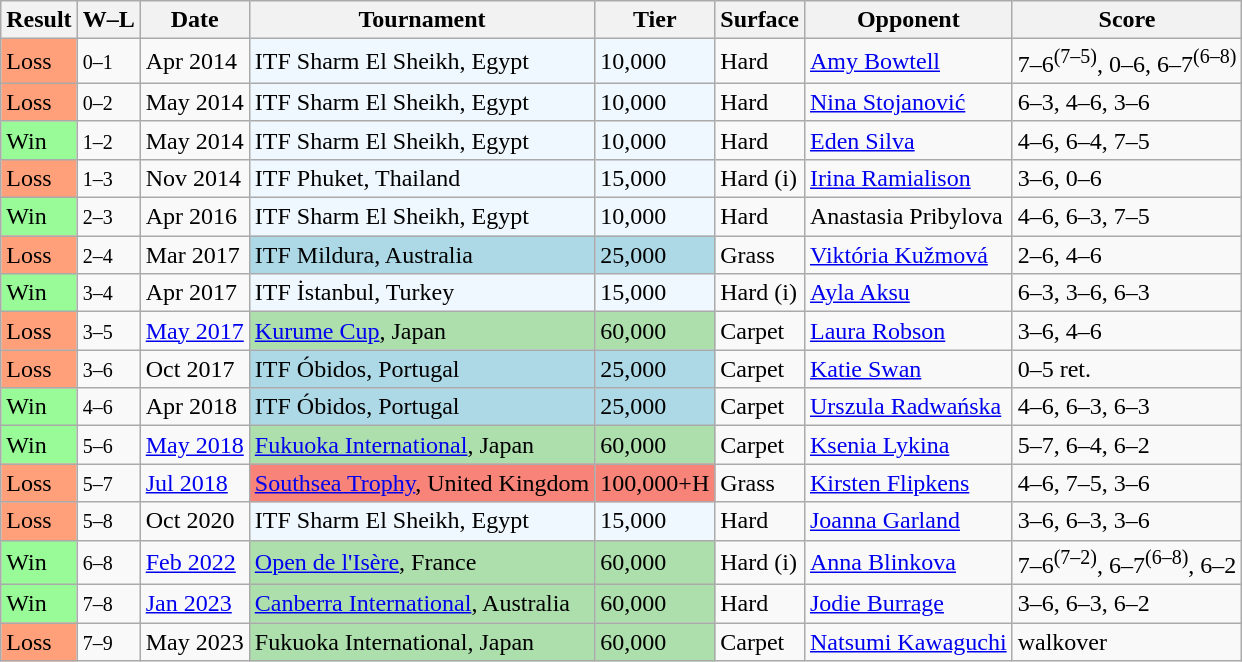<table class="sortable wikitable">
<tr>
<th>Result</th>
<th class="unsortable">W–L</th>
<th>Date</th>
<th>Tournament</th>
<th>Tier</th>
<th>Surface</th>
<th>Opponent</th>
<th class="unsortable">Score</th>
</tr>
<tr>
<td style="background:#ffa07a;">Loss</td>
<td><small>0–1</small></td>
<td>Apr 2014</td>
<td style="background:#f0f8ff;">ITF Sharm El Sheikh, Egypt</td>
<td style="background:#f0f8ff;">10,000</td>
<td>Hard</td>
<td> <a href='#'>Amy Bowtell</a></td>
<td>7–6<sup>(7–5)</sup>, 0–6, 6–7<sup>(6–8)</sup></td>
</tr>
<tr>
<td style="background:#ffa07a;">Loss</td>
<td><small>0–2</small></td>
<td>May 2014</td>
<td style="background:#f0f8ff;">ITF Sharm El Sheikh, Egypt</td>
<td style="background:#f0f8ff;">10,000</td>
<td>Hard</td>
<td> <a href='#'>Nina Stojanović</a></td>
<td>6–3, 4–6, 3–6</td>
</tr>
<tr>
<td style="background:#98fb98;">Win</td>
<td><small>1–2</small></td>
<td>May 2014</td>
<td style="background:#f0f8ff;">ITF Sharm El Sheikh, Egypt</td>
<td style="background:#f0f8ff;">10,000</td>
<td>Hard</td>
<td> <a href='#'>Eden Silva</a></td>
<td>4–6, 6–4, 7–5</td>
</tr>
<tr>
<td style="background:#ffa07a;">Loss</td>
<td><small>1–3</small></td>
<td>Nov 2014</td>
<td style="background:#f0f8ff;">ITF Phuket, Thailand</td>
<td style="background:#f0f8ff;">15,000</td>
<td>Hard (i)</td>
<td> <a href='#'>Irina Ramialison</a></td>
<td>3–6, 0–6</td>
</tr>
<tr>
<td style="background:#98fb98;">Win</td>
<td><small>2–3</small></td>
<td>Apr 2016</td>
<td style="background:#f0f8ff;">ITF Sharm El Sheikh, Egypt</td>
<td style="background:#f0f8ff;">10,000</td>
<td>Hard</td>
<td> Anastasia Pribylova</td>
<td>4–6, 6–3, 7–5</td>
</tr>
<tr>
<td style="background:#ffa07a;">Loss</td>
<td><small>2–4</small></td>
<td>Mar 2017</td>
<td style="background:lightblue;">ITF Mildura, Australia</td>
<td style="background:lightblue;">25,000</td>
<td>Grass</td>
<td> <a href='#'>Viktória Kužmová</a></td>
<td>2–6, 4–6</td>
</tr>
<tr>
<td style="background:#98fb98;">Win</td>
<td><small>3–4</small></td>
<td>Apr 2017</td>
<td style="background:#f0f8ff;">ITF İstanbul, Turkey</td>
<td style="background:#f0f8ff;">15,000</td>
<td>Hard (i)</td>
<td> <a href='#'>Ayla Aksu</a></td>
<td>6–3, 3–6, 6–3</td>
</tr>
<tr>
<td style="background:#ffa07a;">Loss</td>
<td><small>3–5</small></td>
<td><a href='#'>May 2017</a></td>
<td style="background:#addfad;"><a href='#'>Kurume Cup</a>, Japan</td>
<td style="background:#addfad;">60,000</td>
<td>Carpet</td>
<td> <a href='#'>Laura Robson</a></td>
<td>3–6, 4–6</td>
</tr>
<tr>
<td style="background:#ffa07a;">Loss</td>
<td><small>3–6</small></td>
<td>Oct 2017</td>
<td style="background:lightblue;">ITF Óbidos, Portugal</td>
<td style="background:lightblue;">25,000</td>
<td>Carpet</td>
<td> <a href='#'>Katie Swan</a></td>
<td>0–5 ret.</td>
</tr>
<tr>
<td style="background:#98fb98;">Win</td>
<td><small>4–6</small></td>
<td>Apr 2018</td>
<td style="background:lightblue;">ITF Óbidos, Portugal</td>
<td style="background:lightblue;">25,000</td>
<td>Carpet</td>
<td> <a href='#'>Urszula Radwańska</a></td>
<td>4–6, 6–3, 6–3</td>
</tr>
<tr>
<td style="background:#98fb98;">Win</td>
<td><small>5–6</small></td>
<td><a href='#'>May 2018</a></td>
<td style="background:#addfad;"><a href='#'>Fukuoka International</a>, Japan</td>
<td style="background:#addfad;">60,000</td>
<td>Carpet</td>
<td> <a href='#'>Ksenia Lykina</a></td>
<td>5–7, 6–4, 6–2</td>
</tr>
<tr>
<td style="background:#ffa07a;">Loss</td>
<td><small>5–7</small></td>
<td><a href='#'>Jul 2018</a></td>
<td style="background:#f88379;"><a href='#'>Southsea Trophy</a>, United Kingdom</td>
<td style="background:#f88379;">100,000+H</td>
<td>Grass</td>
<td> <a href='#'>Kirsten Flipkens</a></td>
<td>4–6, 7–5, 3–6</td>
</tr>
<tr>
<td style="background:#ffa07a;">Loss</td>
<td><small>5–8</small></td>
<td>Oct 2020</td>
<td style="background:#f0f8ff;">ITF Sharm El Sheikh, Egypt</td>
<td style="background:#f0f8ff;">15,000</td>
<td>Hard</td>
<td> <a href='#'>Joanna Garland</a></td>
<td>3–6, 6–3, 3–6</td>
</tr>
<tr>
<td bgcolor=98FB98>Win</td>
<td><small>6–8</small></td>
<td><a href='#'>Feb 2022</a></td>
<td style="background:#addfad;"><a href='#'>Open de l'Isère</a>, France</td>
<td style="background:#addfad;">60,000</td>
<td>Hard (i)</td>
<td> <a href='#'>Anna Blinkova</a></td>
<td>7–6<sup>(7–2)</sup>, 6–7<sup>(6–8)</sup>, 6–2</td>
</tr>
<tr>
<td bgcolor=98FB98>Win</td>
<td><small>7–8</small></td>
<td><a href='#'>Jan 2023</a></td>
<td style="background:#addfad;"><a href='#'>Canberra International</a>, Australia</td>
<td style="background:#addfad;">60,000</td>
<td>Hard</td>
<td> <a href='#'>Jodie Burrage</a></td>
<td>3–6, 6–3, 6–2</td>
</tr>
<tr>
<td style="background:#ffa07a;">Loss</td>
<td><small>7–9</small></td>
<td>May 2023</td>
<td style="background:#addfad;">Fukuoka International, Japan</td>
<td style="background:#addfad;">60,000</td>
<td>Carpet</td>
<td> <a href='#'>Natsumi Kawaguchi</a></td>
<td>walkover</td>
</tr>
</table>
